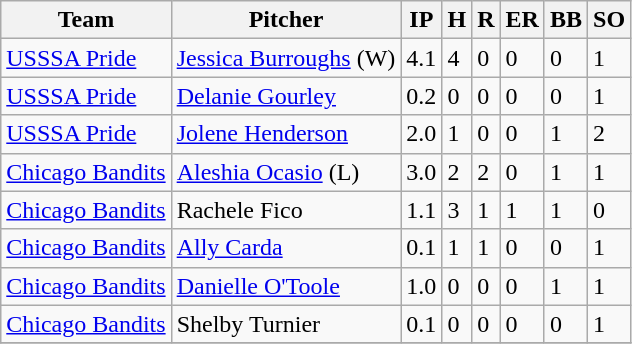<table class="wikitable">
<tr>
<th>Team</th>
<th>Pitcher</th>
<th>IP</th>
<th>H</th>
<th>R</th>
<th>ER</th>
<th>BB</th>
<th>SO</th>
</tr>
<tr>
<td><a href='#'>USSSA Pride</a></td>
<td><a href='#'>Jessica Burroughs</a> (W)</td>
<td>4.1</td>
<td>4</td>
<td>0</td>
<td>0</td>
<td>0</td>
<td>1</td>
</tr>
<tr>
<td><a href='#'>USSSA Pride</a></td>
<td><a href='#'>Delanie Gourley</a></td>
<td>0.2</td>
<td>0</td>
<td>0</td>
<td>0</td>
<td>0</td>
<td>1</td>
</tr>
<tr>
<td><a href='#'>USSSA Pride</a></td>
<td><a href='#'>Jolene Henderson</a></td>
<td>2.0</td>
<td>1</td>
<td>0</td>
<td>0</td>
<td>1</td>
<td>2</td>
</tr>
<tr>
<td><a href='#'>Chicago Bandits</a></td>
<td><a href='#'>Aleshia Ocasio</a> (L)</td>
<td>3.0</td>
<td>2</td>
<td>2</td>
<td>0</td>
<td>1</td>
<td>1</td>
</tr>
<tr>
<td><a href='#'>Chicago Bandits</a></td>
<td>Rachele Fico</td>
<td>1.1</td>
<td>3</td>
<td>1</td>
<td>1</td>
<td>1</td>
<td>0</td>
</tr>
<tr>
<td><a href='#'>Chicago Bandits</a></td>
<td><a href='#'>Ally Carda</a></td>
<td>0.1</td>
<td>1</td>
<td>1</td>
<td>0</td>
<td>0</td>
<td>1</td>
</tr>
<tr>
<td><a href='#'>Chicago Bandits</a></td>
<td><a href='#'>Danielle O'Toole</a></td>
<td>1.0</td>
<td>0</td>
<td>0</td>
<td>0</td>
<td>1</td>
<td>1</td>
</tr>
<tr>
<td><a href='#'>Chicago Bandits</a></td>
<td>Shelby Turnier</td>
<td>0.1</td>
<td>0</td>
<td>0</td>
<td>0</td>
<td>0</td>
<td>1</td>
</tr>
<tr>
</tr>
</table>
